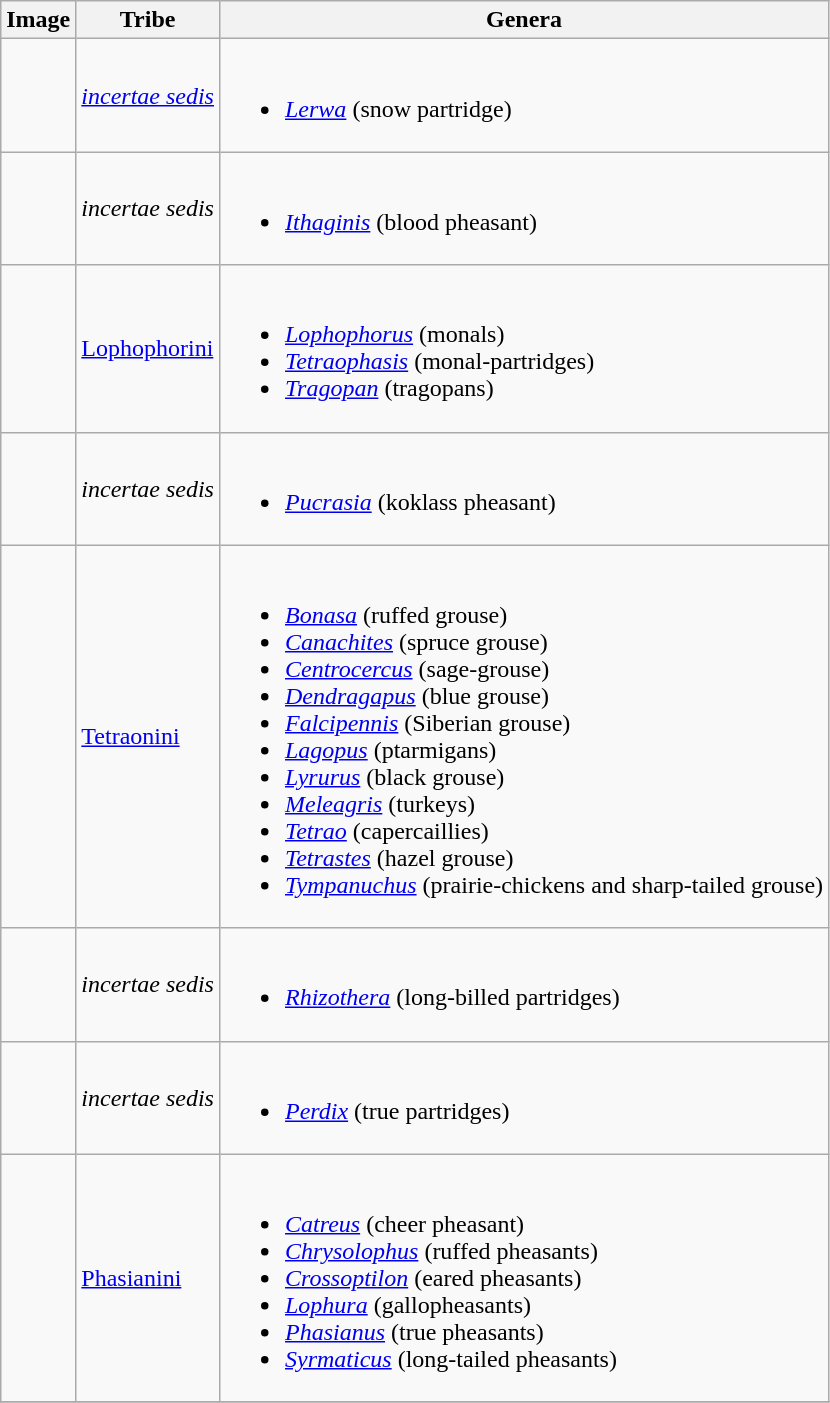<table class="wikitable">
<tr>
<th>Image</th>
<th>Tribe</th>
<th>Genera</th>
</tr>
<tr>
<td></td>
<td><em><a href='#'>incertae sedis</a></em></td>
<td><br><ul><li><em><a href='#'>Lerwa</a></em> (snow partridge)</li></ul></td>
</tr>
<tr>
<td></td>
<td><em>incertae sedis</em></td>
<td><br><ul><li><em><a href='#'>Ithaginis</a></em> (blood pheasant)</li></ul></td>
</tr>
<tr>
<td></td>
<td><a href='#'>Lophophorini</a></td>
<td><br><ul><li><em><a href='#'>Lophophorus</a></em> (monals)</li><li><em><a href='#'>Tetraophasis</a></em> (monal-partridges)</li><li><em><a href='#'>Tragopan</a></em> (tragopans)</li></ul></td>
</tr>
<tr>
<td></td>
<td><em>incertae sedis</em></td>
<td><br><ul><li><em><a href='#'>Pucrasia</a></em> (koklass pheasant)</li></ul></td>
</tr>
<tr>
<td></td>
<td><a href='#'>Tetraonini</a></td>
<td><br><ul><li><em><a href='#'>Bonasa</a></em> (ruffed grouse)</li><li><em><a href='#'>Canachites</a></em> (spruce grouse)</li><li><em><a href='#'>Centrocercus</a></em> (sage-grouse)</li><li><em><a href='#'>Dendragapus</a></em> (blue grouse)</li><li><em><a href='#'>Falcipennis</a></em> (Siberian grouse)</li><li><em><a href='#'>Lagopus</a></em> (ptarmigans)</li><li><em><a href='#'>Lyrurus</a></em> (black grouse)</li><li><em><a href='#'>Meleagris</a></em> (turkeys)</li><li><em><a href='#'>Tetrao</a></em> (capercaillies)</li><li><em><a href='#'>Tetrastes</a></em> (hazel grouse)</li><li><em><a href='#'>Tympanuchus</a></em> (prairie-chickens and sharp-tailed grouse)</li></ul></td>
</tr>
<tr>
<td></td>
<td><em>incertae sedis</em></td>
<td><br><ul><li><em><a href='#'>Rhizothera</a></em> (long-billed partridges)</li></ul></td>
</tr>
<tr>
<td></td>
<td><em>incertae sedis</em></td>
<td><br><ul><li><em><a href='#'>Perdix</a></em> (true partridges)</li></ul></td>
</tr>
<tr>
<td></td>
<td><a href='#'>Phasianini</a></td>
<td><br><ul><li><em><a href='#'>Catreus</a></em> (cheer pheasant)</li><li><em><a href='#'>Chrysolophus</a></em> (ruffed pheasants)</li><li><em><a href='#'>Crossoptilon</a></em> (eared pheasants)</li><li><em><a href='#'>Lophura</a></em> (gallopheasants)</li><li><em><a href='#'>Phasianus</a></em> (true pheasants)</li><li><em><a href='#'>Syrmaticus</a></em> (long-tailed pheasants)</li></ul></td>
</tr>
<tr>
</tr>
</table>
